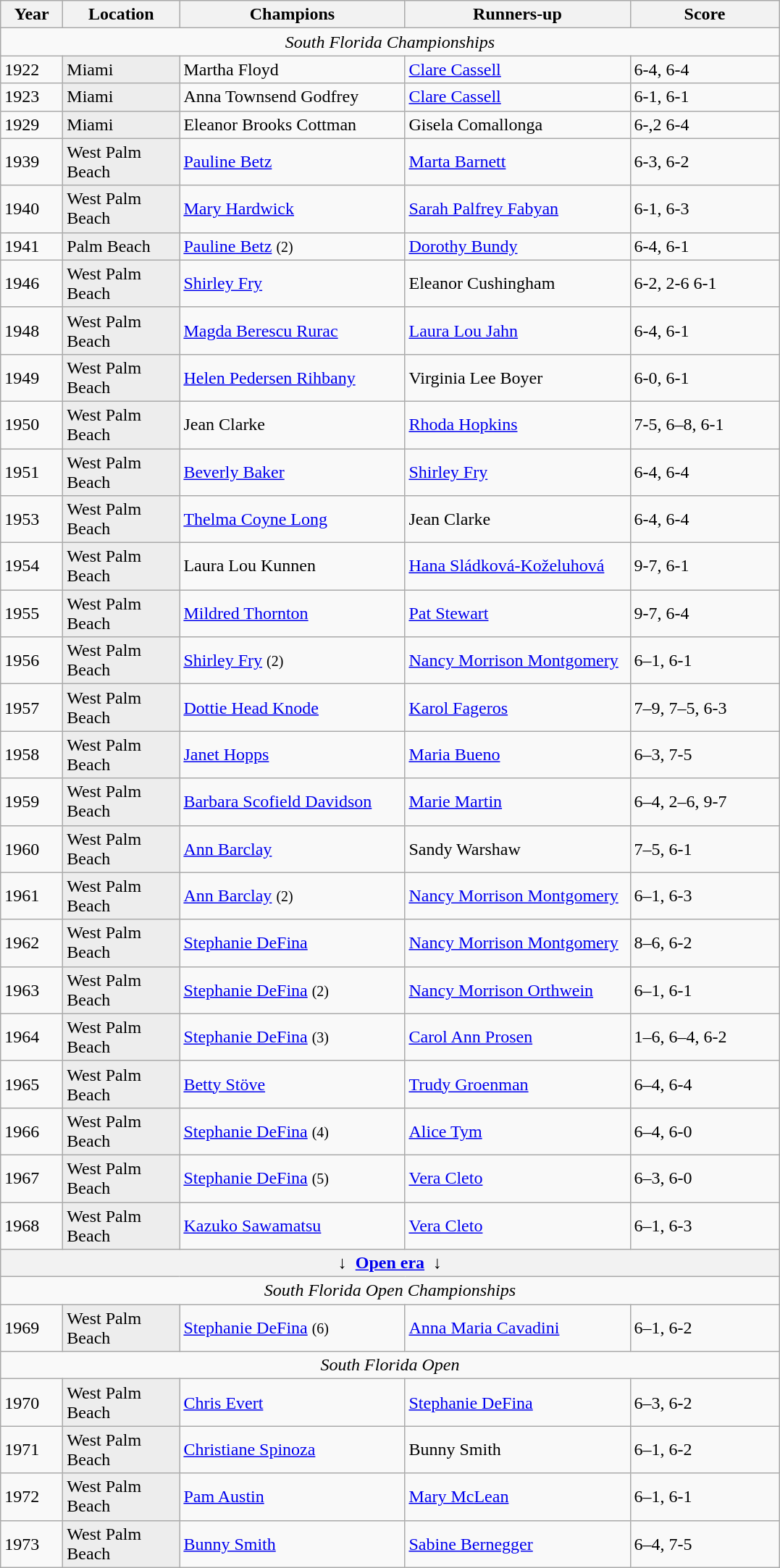<table class="wikitable sortable">
<tr>
<th style="width:50px">Year</th>
<th style="width:100px">Location</th>
<th style="width:200px">Champions</th>
<th style="width:200px">Runners-up</th>
<th style="width:130px" class="unsortable">Score</th>
</tr>
<tr>
<td colspan=5 align=center><em>South Florida Championships</em></td>
</tr>
<tr>
<td>1922</td>
<td style="background:#ededed">Miami</td>
<td> Martha Floyd</td>
<td> <a href='#'>Clare Cassell</a></td>
<td>6-4, 6-4</td>
</tr>
<tr>
<td>1923</td>
<td style="background:#ededed">Miami</td>
<td> Anna Townsend Godfrey</td>
<td> <a href='#'>Clare Cassell</a></td>
<td>6-1, 6-1</td>
</tr>
<tr>
<td>1929</td>
<td style="background:#ededed">Miami</td>
<td> Eleanor Brooks Cottman</td>
<td> Gisela Comallonga</td>
<td>6-,2 6-4</td>
</tr>
<tr>
<td>1939</td>
<td style="background:#ededed">West Palm Beach</td>
<td> <a href='#'>Pauline Betz</a></td>
<td> <a href='#'>Marta Barnett</a></td>
<td>6-3, 6-2</td>
</tr>
<tr>
<td>1940</td>
<td style="background:#ededed">West Palm Beach</td>
<td> <a href='#'>Mary Hardwick</a></td>
<td> <a href='#'>Sarah Palfrey Fabyan</a></td>
<td>6-1, 6-3</td>
</tr>
<tr>
<td>1941</td>
<td style="background:#ededed">Palm Beach</td>
<td> <a href='#'>Pauline Betz</a> <small>(2)</small></td>
<td> <a href='#'>Dorothy Bundy</a></td>
<td>6-4, 6-1</td>
</tr>
<tr>
<td>1946</td>
<td style="background:#ededed">West Palm Beach</td>
<td> <a href='#'>Shirley Fry</a></td>
<td> Eleanor Cushingham</td>
<td>6-2, 2-6 6-1</td>
</tr>
<tr>
<td>1948</td>
<td style="background:#ededed">West Palm Beach</td>
<td> <a href='#'>Magda Berescu Rurac</a></td>
<td> <a href='#'>Laura Lou Jahn</a></td>
<td>6-4, 6-1</td>
</tr>
<tr>
<td>1949</td>
<td style="background:#ededed">West Palm Beach</td>
<td> <a href='#'>Helen Pedersen Rihbany</a></td>
<td> Virginia Lee Boyer</td>
<td>6-0, 6-1</td>
</tr>
<tr>
<td>1950</td>
<td style="background:#ededed">West Palm Beach</td>
<td> Jean Clarke</td>
<td> <a href='#'>Rhoda Hopkins</a></td>
<td>7-5, 6–8, 6-1</td>
</tr>
<tr>
<td>1951</td>
<td style="background:#ededed">West Palm Beach</td>
<td> <a href='#'>Beverly Baker</a></td>
<td> <a href='#'>Shirley Fry</a></td>
<td>6-4, 6-4</td>
</tr>
<tr>
<td>1953</td>
<td style="background:#ededed">West Palm Beach</td>
<td> <a href='#'>Thelma Coyne Long</a></td>
<td> Jean Clarke</td>
<td>6-4, 6-4</td>
</tr>
<tr>
<td>1954</td>
<td style="background:#ededed">West Palm Beach</td>
<td> Laura Lou Kunnen</td>
<td> <a href='#'>Hana Sládková-Koželuhová</a></td>
<td>9-7, 6-1</td>
</tr>
<tr>
<td>1955</td>
<td style="background:#ededed">West Palm Beach</td>
<td> <a href='#'>Mildred Thornton</a></td>
<td><a href='#'>Pat Stewart</a></td>
<td>9-7, 6-4</td>
</tr>
<tr>
<td>1956</td>
<td style="background:#ededed">West Palm Beach</td>
<td> <a href='#'>Shirley Fry</a> <small>(2)</small></td>
<td> <a href='#'>Nancy Morrison Montgomery</a></td>
<td>6–1, 6-1</td>
</tr>
<tr>
<td>1957</td>
<td style="background:#ededed">West Palm Beach</td>
<td> <a href='#'>Dottie Head Knode</a></td>
<td> <a href='#'>Karol Fageros</a></td>
<td>7–9, 7–5, 6-3</td>
</tr>
<tr>
<td>1958</td>
<td style="background:#ededed">West Palm Beach</td>
<td> <a href='#'>Janet Hopps</a></td>
<td> <a href='#'>Maria Bueno</a></td>
<td>6–3, 7-5</td>
</tr>
<tr>
<td>1959</td>
<td style="background:#ededed">West Palm Beach</td>
<td> <a href='#'>Barbara Scofield Davidson</a></td>
<td> <a href='#'>Marie Martin</a></td>
<td>6–4, 2–6, 9-7</td>
</tr>
<tr>
<td>1960</td>
<td style="background:#ededed">West Palm Beach</td>
<td> <a href='#'>Ann Barclay</a></td>
<td> Sandy Warshaw</td>
<td>7–5, 6-1</td>
</tr>
<tr>
<td>1961</td>
<td style="background:#ededed">West Palm Beach</td>
<td> <a href='#'>Ann Barclay</a> <small>(2)</small></td>
<td> <a href='#'>Nancy Morrison Montgomery</a></td>
<td>6–1, 6-3</td>
</tr>
<tr>
<td>1962</td>
<td style="background:#ededed">West Palm Beach</td>
<td> <a href='#'>Stephanie DeFina</a></td>
<td> <a href='#'>Nancy Morrison Montgomery</a></td>
<td>8–6, 6-2</td>
</tr>
<tr>
<td>1963</td>
<td style="background:#ededed">West Palm Beach</td>
<td> <a href='#'>Stephanie DeFina</a> <small>(2)</small></td>
<td> <a href='#'>Nancy Morrison Orthwein</a></td>
<td>6–1, 6-1</td>
</tr>
<tr>
<td>1964</td>
<td style="background:#ededed">West Palm Beach</td>
<td> <a href='#'>Stephanie DeFina</a> <small>(3)</small></td>
<td> <a href='#'>Carol Ann Prosen</a></td>
<td>1–6, 6–4, 6-2</td>
</tr>
<tr>
<td>1965</td>
<td style="background:#ededed">West Palm Beach</td>
<td> <a href='#'>Betty Stöve</a></td>
<td> <a href='#'>Trudy Groenman</a></td>
<td>6–4, 6-4</td>
</tr>
<tr>
<td>1966</td>
<td style="background:#ededed">West Palm Beach</td>
<td> <a href='#'>Stephanie DeFina</a> <small>(4)</small></td>
<td> <a href='#'>Alice Tym</a></td>
<td>6–4, 6-0</td>
</tr>
<tr>
<td>1967</td>
<td style="background:#ededed">West Palm Beach</td>
<td> <a href='#'>Stephanie DeFina</a> <small>(5)</small></td>
<td> <a href='#'>Vera Cleto</a></td>
<td>6–3, 6-0</td>
</tr>
<tr>
<td>1968</td>
<td style="background:#ededed">West Palm Beach</td>
<td> <a href='#'>Kazuko Sawamatsu</a></td>
<td> <a href='#'>Vera Cleto</a></td>
<td>6–1, 6-3</td>
</tr>
<tr>
<th colspan=5 align=center>↓  <a href='#'>Open era</a>  ↓</th>
</tr>
<tr>
<td colspan=5 align=center><em>South Florida Open Championships</em></td>
</tr>
<tr>
<td>1969</td>
<td style="background:#ededed">West Palm Beach</td>
<td> <a href='#'>Stephanie DeFina</a> <small>(6)</small></td>
<td> <a href='#'>Anna Maria Cavadini</a></td>
<td>6–1, 6-2</td>
</tr>
<tr>
<td colspan=5 align=center><em>South Florida Open</em></td>
</tr>
<tr>
<td>1970</td>
<td style="background:#ededed">West Palm Beach</td>
<td> <a href='#'>Chris Evert</a></td>
<td> <a href='#'>Stephanie DeFina</a></td>
<td>6–3, 6-2</td>
</tr>
<tr>
<td>1971</td>
<td style="background:#ededed">West Palm Beach</td>
<td>  <a href='#'>Christiane Spinoza</a></td>
<td> Bunny Smith</td>
<td>6–1, 6-2</td>
</tr>
<tr>
<td>1972</td>
<td style="background:#ededed">West Palm Beach</td>
<td> <a href='#'>Pam Austin</a></td>
<td> <a href='#'>Mary McLean</a></td>
<td>6–1, 6-1</td>
</tr>
<tr>
<td>1973</td>
<td style="background:#ededed">West Palm Beach</td>
<td> <a href='#'>Bunny Smith</a></td>
<td> <a href='#'>Sabine Bernegger</a></td>
<td>6–4, 7-5</td>
</tr>
</table>
